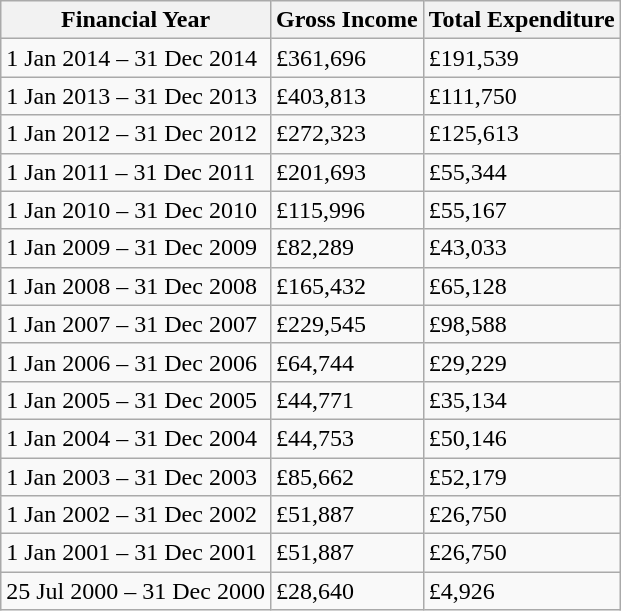<table class="wikitable">
<tr>
<th>Financial Year</th>
<th>Gross Income</th>
<th>Total Expenditure</th>
</tr>
<tr>
<td>1 Jan 2014 – 31 Dec 2014</td>
<td>£361,696</td>
<td>£191,539</td>
</tr>
<tr>
<td>1 Jan 2013 – 31 Dec 2013</td>
<td>£403,813</td>
<td>£111,750</td>
</tr>
<tr>
<td>1 Jan 2012 – 31 Dec 2012</td>
<td>£272,323</td>
<td>£125,613</td>
</tr>
<tr>
<td>1 Jan 2011 – 31 Dec 2011</td>
<td>£201,693</td>
<td>£55,344</td>
</tr>
<tr>
<td>1 Jan 2010 – 31 Dec 2010</td>
<td>£115,996</td>
<td>£55,167</td>
</tr>
<tr>
<td>1 Jan 2009 – 31 Dec 2009</td>
<td>£82,289</td>
<td>£43,033</td>
</tr>
<tr>
<td>1 Jan 2008 – 31 Dec 2008</td>
<td>£165,432</td>
<td>£65,128</td>
</tr>
<tr>
<td>1 Jan 2007 – 31 Dec 2007</td>
<td>£229,545</td>
<td>£98,588</td>
</tr>
<tr>
<td>1 Jan 2006 – 31 Dec 2006</td>
<td>£64,744</td>
<td>£29,229</td>
</tr>
<tr>
<td>1 Jan 2005 – 31 Dec 2005</td>
<td>£44,771</td>
<td>£35,134</td>
</tr>
<tr>
<td>1 Jan 2004 – 31 Dec 2004</td>
<td>£44,753</td>
<td>£50,146</td>
</tr>
<tr>
<td>1 Jan 2003 – 31 Dec 2003</td>
<td>£85,662</td>
<td>£52,179</td>
</tr>
<tr>
<td>1 Jan 2002 – 31 Dec 2002</td>
<td>£51,887</td>
<td>£26,750</td>
</tr>
<tr>
<td>1 Jan 2001 – 31 Dec 2001</td>
<td>£51,887</td>
<td>£26,750</td>
</tr>
<tr>
<td>25 Jul 2000 – 31 Dec 2000</td>
<td>£28,640</td>
<td>£4,926</td>
</tr>
</table>
